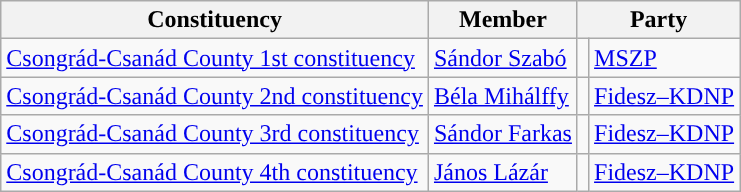<table class="wikitable">
<tr>
<th>Constituency</th>
<th>Member</th>
<th colspan="2">Party</th>
</tr>
<tr>
<td><a href='#'>Csongrád-Csanád County 1st constituency</a></td>
<td><a href='#'>Sándor Szabó</a></td>
<td style="background-color: "></td>
<td><a href='#'>MSZP</a></td>
</tr>
<tr>
<td><a href='#'>Csongrád-Csanád County 2nd constituency</a></td>
<td><a href='#'>Béla Mihálffy</a></td>
<td style="background-color: "></td>
<td><a href='#'>Fidesz–KDNP</a></td>
</tr>
<tr>
<td><a href='#'>Csongrád-Csanád County 3rd constituency</a></td>
<td><a href='#'>Sándor Farkas</a></td>
<td style="background-color: "></td>
<td><a href='#'>Fidesz–KDNP</a></td>
</tr>
<tr>
<td><a href='#'>Csongrád-Csanád County 4th constituency</a></td>
<td><a href='#'>János Lázár</a></td>
<td style="background-color: "></td>
<td><a href='#'>Fidesz–KDNP</a></td>
</tr>
</table>
